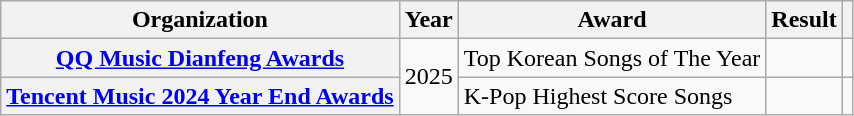<table class="wikitable plainrowheaders">
<tr>
<th scope="col">Organization</th>
<th scope="col">Year</th>
<th scope="col">Award</th>
<th scope="col">Result</th>
<th scope="col" class="unsortable"></th>
</tr>
<tr>
<th scope="row"><a href='#'>QQ Music Dianfeng Awards</a></th>
<td style="text-align:center" rowspan="3">2025</td>
<td>Top Korean Songs of The Year</td>
<td></td>
<td style="text-align:center"></td>
</tr>
<tr>
<th scope="row"><a href='#'>Tencent Music 2024 Year End Awards</a></th>
<td>K-Pop Highest Score Songs</td>
<td></td>
<td align="center"></td>
</tr>
</table>
